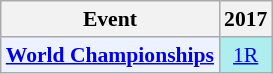<table style='font-size: 90%; text-align:center;' class='wikitable'>
<tr>
<th>Event</th>
<th>2017</th>
</tr>
<tr>
<td bgcolor="#ECF2FF"; align="left"><strong><a href='#'>World Championships</a></strong></td>
<td bgcolor=AFEEEE><a href='#'>1R</a></td>
</tr>
</table>
